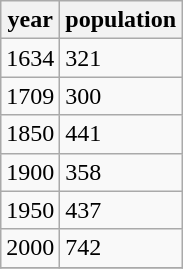<table class="wikitable">
<tr>
<th>year</th>
<th>population</th>
</tr>
<tr>
<td>1634</td>
<td>321</td>
</tr>
<tr>
<td>1709</td>
<td>300</td>
</tr>
<tr>
<td>1850</td>
<td>441</td>
</tr>
<tr>
<td>1900</td>
<td>358</td>
</tr>
<tr>
<td>1950</td>
<td>437</td>
</tr>
<tr>
<td>2000</td>
<td>742</td>
</tr>
<tr>
</tr>
</table>
